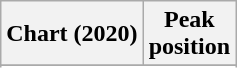<table class="wikitable sortable plainrowheaders" style="text-align:center;">
<tr>
<th scope="col">Chart (2020)</th>
<th scope="col">Peak<br>position</th>
</tr>
<tr>
</tr>
<tr>
</tr>
<tr>
</tr>
<tr>
</tr>
<tr>
</tr>
<tr>
</tr>
<tr>
</tr>
</table>
